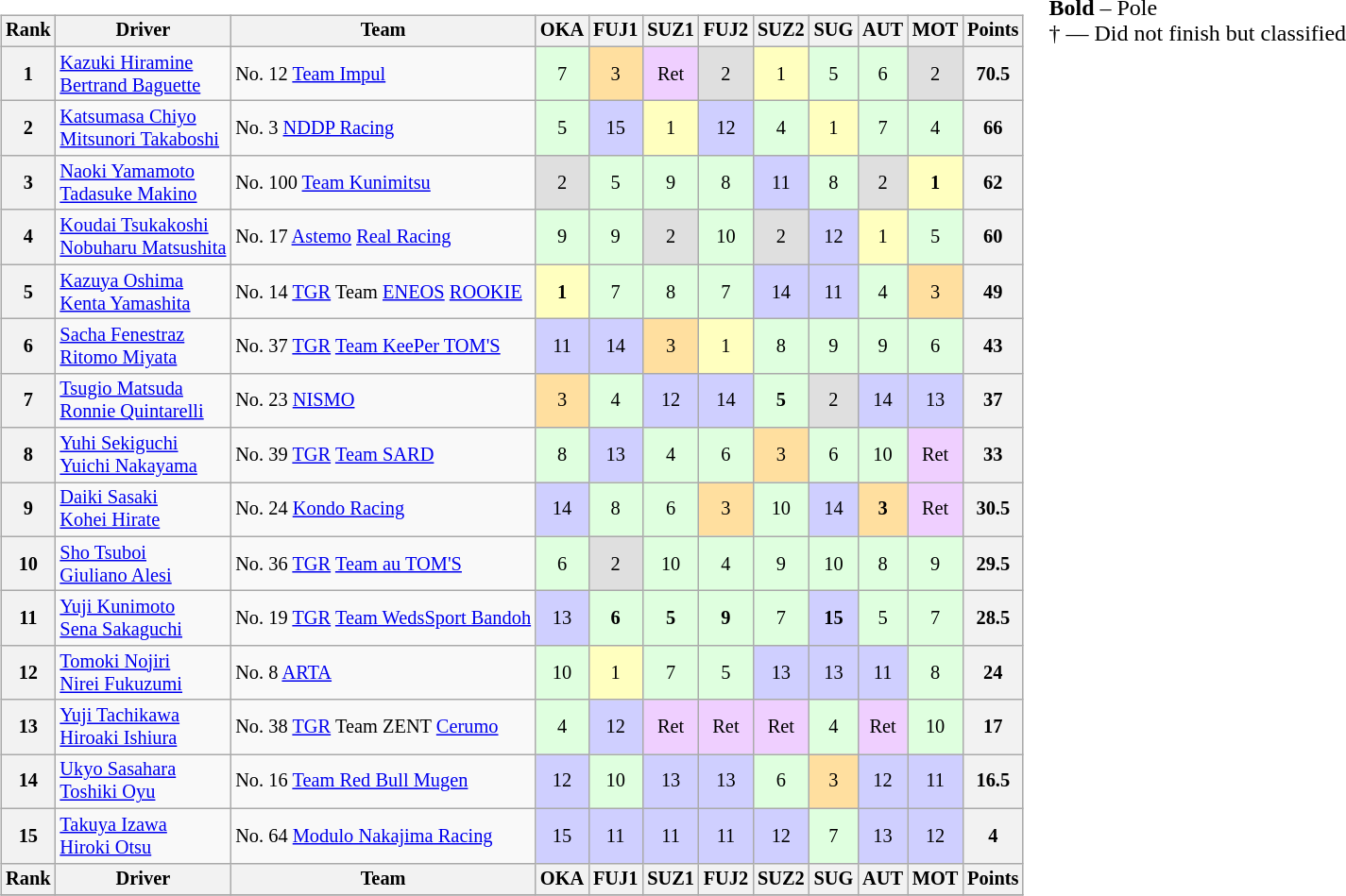<table>
<tr>
<td style="vertical-align:top; text-align:center"><br><table class="wikitable" style="font-size:85%; text-align:center">
<tr>
<th>Rank</th>
<th>Driver</th>
<th>Team</th>
<th>OKA<br></th>
<th>FUJ1<br></th>
<th>SUZ1<br></th>
<th>FUJ2<br></th>
<th>SUZ2<br></th>
<th>SUG<br></th>
<th>AUT<br></th>
<th>MOT<br></th>
<th>Points</th>
</tr>
<tr>
<th>1</th>
<td align="left"> <a href='#'>Kazuki Hiramine</a><br> <a href='#'>Bertrand Baguette</a></td>
<td align="left">No. 12 <a href='#'>Team Impul</a></td>
<td style="background:#dfffdf;">7</td>
<td style="background:#ffdf9f;">3</td>
<td style="background:#efcfff;">Ret</td>
<td style="background:#dfdfdf;">2</td>
<td style="background:#ffffbf;">1</td>
<td style="background:#dfffdf;">5</td>
<td style="background:#dfffdf;">6</td>
<td style="background:#dfdfdf;">2</td>
<th>70.5</th>
</tr>
<tr>
<th>2</th>
<td align="left"> <a href='#'>Katsumasa Chiyo</a><br> <a href='#'>Mitsunori Takaboshi</a></td>
<td align="left">No. 3 <a href='#'>NDDP Racing</a></td>
<td style="background:#dfffdf;">5</td>
<td style="background:#cfcfff;">15</td>
<td style="background:#ffffbf;">1</td>
<td style="background:#cfcfff;">12</td>
<td style="background:#dfffdf;">4</td>
<td style="background:#ffffbf;">1</td>
<td style="background:#dfffdf;">7</td>
<td style="background:#dfffdf;">4</td>
<th>66</th>
</tr>
<tr>
<th>3</th>
<td align="left"> <a href='#'>Naoki Yamamoto</a><br> <a href='#'>Tadasuke Makino</a></td>
<td align="left">No. 100 <a href='#'>Team Kunimitsu</a></td>
<td style="background:#dfdfdf;">2</td>
<td style="background:#dfffdf;">5</td>
<td style="background:#dfffdf;">9</td>
<td style="background:#dfffdf;">8</td>
<td style="background:#cfcfff;">11</td>
<td style="background:#dfffdf;">8</td>
<td style="background:#dfdfdf;">2</td>
<td style="background:#ffffbf;"><strong>1</strong></td>
<th>62</th>
</tr>
<tr>
<th>4</th>
<td align="left"> <a href='#'>Koudai Tsukakoshi</a><br> <a href='#'>Nobuharu Matsushita</a></td>
<td align="left">No. 17 <a href='#'>Astemo</a> <a href='#'>Real Racing</a></td>
<td style="background:#dfffdf;">9</td>
<td style="background:#dfffdf;">9</td>
<td style="background:#dfdfdf;">2</td>
<td style="background:#dfffdf;">10</td>
<td style="background:#dfdfdf;">2</td>
<td style="background:#cfcfff;">12</td>
<td style="background:#ffffbf;">1</td>
<td style="background:#dfffdf;">5</td>
<th>60</th>
</tr>
<tr>
<th>5</th>
<td align="left"> <a href='#'>Kazuya Oshima</a><br> <a href='#'>Kenta Yamashita</a></td>
<td align="left">No. 14 <a href='#'>TGR</a> Team <a href='#'>ENEOS</a> <a href='#'>ROOKIE</a></td>
<td style="background:#ffffbf;"><strong>1</strong></td>
<td style="background:#dfffdf;">7</td>
<td style="background:#dfffdf;">8</td>
<td style="background:#dfffdf;">7</td>
<td style="background:#cfcfff;">14</td>
<td style="background:#cfcfff;">11</td>
<td style="background:#dfffdf;">4</td>
<td style="background:#ffdf9f;">3</td>
<th>49</th>
</tr>
<tr>
<th>6</th>
<td align="left"> <a href='#'>Sacha Fenestraz</a><br> <a href='#'>Ritomo Miyata</a></td>
<td align="left">No. 37 <a href='#'>TGR</a> <a href='#'>Team KeePer TOM'S</a></td>
<td style="background:#cfcfff;">11</td>
<td style="background:#cfcfff;">14</td>
<td style="background:#ffdf9f;">3</td>
<td style="background:#ffffbf;">1</td>
<td style="background:#dfffdf;">8</td>
<td style="background:#dfffdf;">9</td>
<td style="background:#dfffdf;">9</td>
<td style="background:#dfffdf;">6</td>
<th>43</th>
</tr>
<tr>
<th>7</th>
<td align="left"> <a href='#'>Tsugio Matsuda</a><br> <a href='#'>Ronnie Quintarelli</a></td>
<td align="left">No. 23 <a href='#'>NISMO</a></td>
<td style="background:#ffdf9f;">3</td>
<td style="background:#dfffdf;">4</td>
<td style="background:#cfcfff;">12</td>
<td style="background:#cfcfff;">14</td>
<td style="background:#dfffdf;"><strong>5</strong></td>
<td style="background:#dfdfdf;">2</td>
<td style="background:#cfcfff;">14</td>
<td style="background:#cfcfff;">13</td>
<th>37</th>
</tr>
<tr>
<th>8</th>
<td align="left"> <a href='#'>Yuhi Sekiguchi</a><br> <a href='#'>Yuichi Nakayama</a></td>
<td align="left">No. 39 <a href='#'>TGR</a> <a href='#'>Team SARD</a></td>
<td style="background:#dfffdf;">8</td>
<td style="background:#cfcfff;">13</td>
<td style="background:#dfffdf;">4</td>
<td style="background:#dfffdf;">6</td>
<td style="background:#ffdf9f;">3</td>
<td style="background:#dfffdf;">6</td>
<td style="background:#dfffdf;">10</td>
<td style="background:#efcfff;">Ret</td>
<th>33</th>
</tr>
<tr>
<th>9</th>
<td align="left"> <a href='#'>Daiki Sasaki</a><br> <a href='#'>Kohei Hirate</a></td>
<td align="left">No. 24 <a href='#'>Kondo Racing</a></td>
<td style="background:#cfcfff;">14</td>
<td style="background:#dfffdf;">8</td>
<td style="background:#dfffdf;">6</td>
<td style="background:#ffdf9f;">3</td>
<td style="background:#dfffdf;">10</td>
<td style="background:#cfcfff;">14</td>
<td style="background:#ffdf9f;"><strong>3</strong></td>
<td style="background:#efcfff;">Ret</td>
<th>30.5</th>
</tr>
<tr>
<th>10</th>
<td align="left"> <a href='#'>Sho Tsuboi</a><br> <a href='#'>Giuliano Alesi</a></td>
<td align="left">No. 36 <a href='#'>TGR</a> <a href='#'>Team au TOM'S</a></td>
<td style="background:#dfffdf;">6</td>
<td style="background:#dfdfdf;">2</td>
<td style="background:#dfffdf;">10</td>
<td style="background:#dfffdf;">4</td>
<td style="background:#dfffdf;">9</td>
<td style="background:#dfffdf;">10</td>
<td style="background:#dfffdf;">8</td>
<td style="background:#dfffdf;">9</td>
<th>29.5</th>
</tr>
<tr>
<th>11</th>
<td align="left"> <a href='#'>Yuji Kunimoto</a><br> <a href='#'>Sena Sakaguchi</a></td>
<td align="left">No. 19 <a href='#'>TGR</a> <a href='#'>Team WedsSport Bandoh</a></td>
<td style="background:#cfcfff;">13</td>
<td style="background:#dfffdf;"><strong>6</strong></td>
<td style="background:#dfffdf;"><strong>5</strong></td>
<td style="background:#dfffdf;"><strong>9</strong></td>
<td style="background:#dfffdf;">7</td>
<td style="background:#cfcfff;"><strong>15</strong></td>
<td style="background:#dfffdf;">5</td>
<td style="background:#dfffdf;">7</td>
<th>28.5</th>
</tr>
<tr>
<th>12</th>
<td align="left"> <a href='#'>Tomoki Nojiri</a><br> <a href='#'>Nirei Fukuzumi</a></td>
<td align="left">No. 8 <a href='#'>ARTA</a></td>
<td style="background:#dfffdf;">10</td>
<td style="background:#ffffbf;">1</td>
<td style="background:#dfffdf;">7</td>
<td style="background:#dfffdf;">5</td>
<td style="background:#cfcfff;">13</td>
<td style="background:#cfcfff;">13</td>
<td style="background:#cfcfff;">11</td>
<td style="background:#dfffdf;">8</td>
<th>24</th>
</tr>
<tr>
<th>13</th>
<td align="left"> <a href='#'>Yuji Tachikawa</a><br> <a href='#'>Hiroaki Ishiura</a></td>
<td align="left">No. 38 <a href='#'>TGR</a> Team ZENT <a href='#'>Cerumo</a></td>
<td style="background:#dfffdf;">4</td>
<td style="background:#cfcfff;">12</td>
<td style="background:#efcfff;">Ret</td>
<td style="background:#efcfff;">Ret</td>
<td style="background:#efcfff;">Ret</td>
<td style="background:#dfffdf;">4</td>
<td style="background:#efcfff;">Ret</td>
<td style="background:#dfffdf;">10</td>
<th>17</th>
</tr>
<tr>
<th>14</th>
<td align="left"> <a href='#'>Ukyo Sasahara</a><br> <a href='#'>Toshiki Oyu</a></td>
<td align="left">No. 16 <a href='#'>Team Red Bull Mugen</a></td>
<td style="background:#cfcfff;">12</td>
<td style="background:#dfffdf;">10</td>
<td style="background:#cfcfff;">13</td>
<td style="background:#cfcfff;">13</td>
<td style="background:#dfffdf;">6</td>
<td style="background:#ffdf9f;">3</td>
<td style="background:#cfcfff;">12</td>
<td style="background:#cfcfff;">11</td>
<th>16.5</th>
</tr>
<tr>
<th>15</th>
<td align="left"> <a href='#'>Takuya Izawa</a><br> <a href='#'>Hiroki Otsu</a></td>
<td align="left">No. 64 <a href='#'>Modulo Nakajima Racing</a></td>
<td style="background:#cfcfff;">15</td>
<td style="background:#cfcfff;">11</td>
<td style="background:#cfcfff;">11</td>
<td style="background:#cfcfff;">11</td>
<td style="background:#cfcfff;">12</td>
<td style="background:#dfffdf;">7</td>
<td style="background:#cfcfff;">13</td>
<td style="background:#cfcfff;">12</td>
<th>4</th>
</tr>
<tr>
<th>Rank</th>
<th>Driver</th>
<th>Team</th>
<th>OKA<br></th>
<th>FUJ1<br></th>
<th>SUZ1<br></th>
<th>FUJ2<br></th>
<th>SUZ2<br></th>
<th>SUG<br></th>
<th>AUT<br></th>
<th>MOT<br></th>
<th>Points</th>
</tr>
<tr>
</tr>
</table>
</td>
<td style="vertical-align:top"><br>
<span><strong>Bold</strong> – Pole<br>† — Did not finish but classified</span></td>
</tr>
</table>
